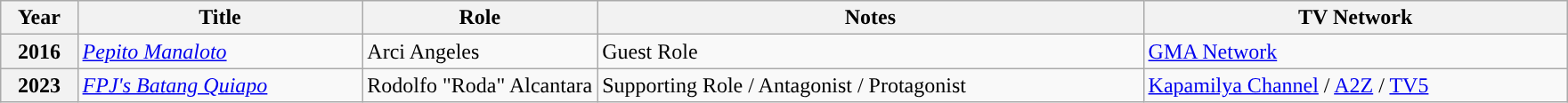<table class="wikitable plainrowheaders sortable">
<tr>
<th scope="col">Year</th>
<th scope="col">Title</th>
<th style="width:15%">Role</th>
<th>Notes</th>
<th>TV Network</th>
</tr>
<tr>
<th scope=row>2016</th>
<td><em><a href='#'>Pepito Manaloto</a></em></td>
<td>Arci Angeles</td>
<td>Guest Role</td>
<td><a href='#'>GMA Network</a></td>
</tr>
<tr>
<th scope="row">2023</th>
<td><a href='#'><em>FPJ's Batang Quiapo</em></a></td>
<td>Rodolfo "Roda" Alcantara</td>
<td>Supporting Role / Antagonist / Protagonist</td>
<td><a href='#'>Kapamilya Channel</a> / <a href='#'>A2Z</a> / <a href='#'>TV5</a></td>
</tr>
</table>
